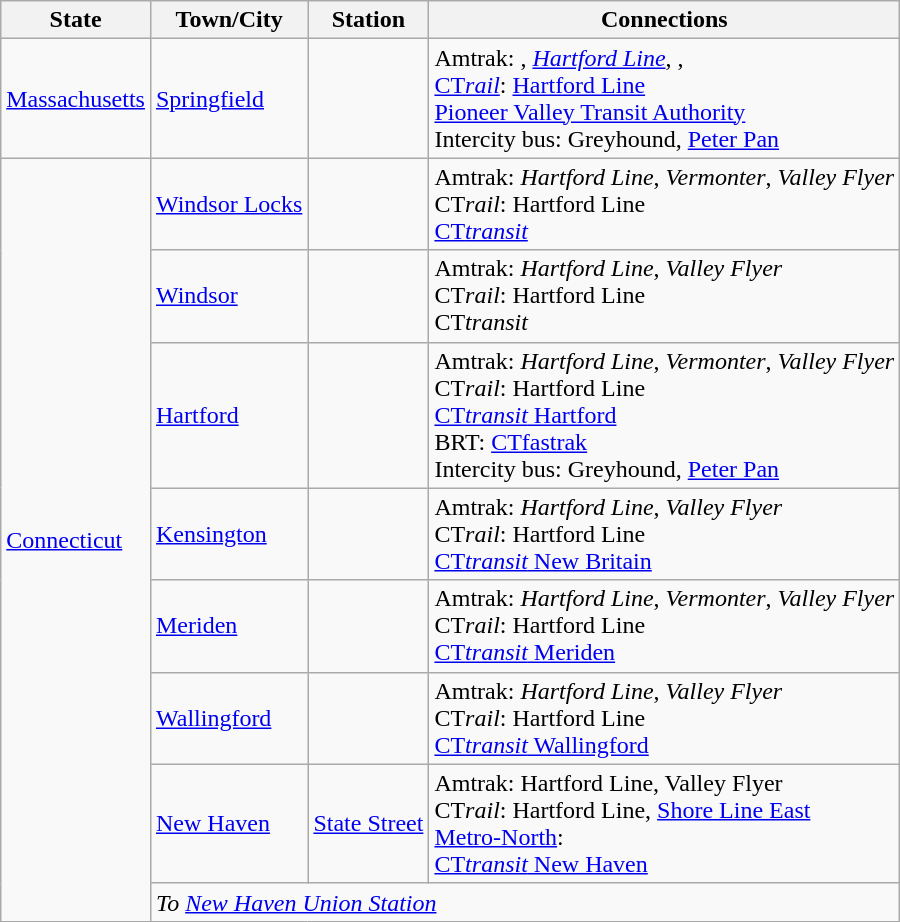<table class="wikitable">
<tr>
<th>State</th>
<th>Town/City</th>
<th>Station</th>
<th>Connections</th>
</tr>
<tr>
<td><a href='#'>Massachusetts</a></td>
<td><a href='#'>Springfield</a></td>
<td></td>
<td> Amtrak: , <a href='#'><em>Hartford Line</em></a>, , <br> <a href='#'>CT<em>rail</em></a>: <a href='#'>Hartford Line</a><br> <a href='#'>Pioneer Valley Transit Authority</a><br> Intercity bus:  Greyhound, <a href='#'>Peter Pan</a></td>
</tr>
<tr>
<td rowspan=8><a href='#'>Connecticut</a></td>
<td><a href='#'>Windsor Locks</a></td>
<td></td>
<td> Amtrak: <em>Hartford Line</em>, <em>Vermonter</em>, <em>Valley Flyer</em><br> CT<em>rail</em>: Hartford Line<br> <a href='#'>CT<em>transit</em></a></td>
</tr>
<tr>
<td><a href='#'>Windsor</a></td>
<td></td>
<td> Amtrak: <em>Hartford Line</em>, <em>Valley Flyer</em><br> CT<em>rail</em>: Hartford Line<br> CT<em>transit</em></td>
</tr>
<tr>
<td><a href='#'>Hartford</a></td>
<td></td>
<td> Amtrak: <em>Hartford Line</em>, <em>Vermonter</em>, <em>Valley Flyer</em><br> CT<em>rail</em>: Hartford Line<br> <a href='#'>CT<em>transit</em> Hartford</a><br> BRT:  <a href='#'>CTfastrak</a><br> Intercity bus:  Greyhound, <a href='#'>Peter Pan</a></td>
</tr>
<tr>
<td><a href='#'>Kensington</a></td>
<td></td>
<td> Amtrak: <em>Hartford Line</em>, <em>Valley Flyer</em><br> CT<em>rail</em>: Hartford Line<br> <a href='#'>CT<em>transit</em> New Britain</a></td>
</tr>
<tr>
<td><a href='#'>Meriden</a></td>
<td></td>
<td> Amtrak: <em>Hartford Line</em>, <em>Vermonter</em>, <em>Valley Flyer</em><br> CT<em>rail</em>: Hartford Line<br> <a href='#'>CT<em>transit</em> Meriden</a></td>
</tr>
<tr>
<td><a href='#'>Wallingford</a></td>
<td></td>
<td> Amtrak: <em>Hartford Line</em>, <em>Valley Flyer</em><br> CT<em>rail</em>: Hartford Line<br> <a href='#'>CT<em>transit</em> Wallingford</a></td>
</tr>
<tr>
<td><a href='#'>New Haven</a></td>
<td><a href='#'>State Street</a></td>
<td> Amtrak: Hartford Line, Valley Flyer<br> CT<em>rail</em>: Hartford Line, <a href='#'>Shore Line East</a><br> <a href='#'>Metro-North</a>: <br> <a href='#'>CT<em>transit</em> New Haven</a></td>
</tr>
<tr>
<td colspan="3"><em>To <a href='#'>New Haven Union Station</a></em></td>
</tr>
</table>
